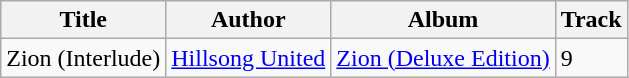<table class="wikitable">
<tr>
<th>Title</th>
<th>Author</th>
<th>Album</th>
<th>Track</th>
</tr>
<tr>
<td>Zion (Interlude)</td>
<td><a href='#'>Hillsong United</a></td>
<td><a href='#'>Zion (Deluxe Edition)</a></td>
<td>9</td>
</tr>
</table>
